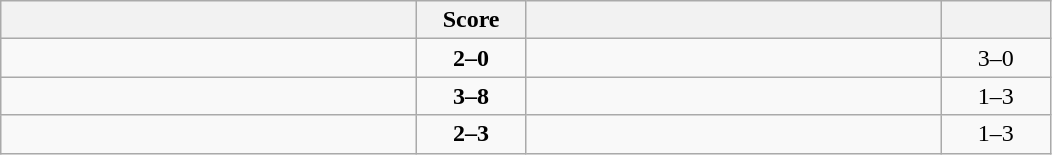<table class="wikitable" style="text-align: center; ">
<tr>
<th align="right" width="270"></th>
<th width="65">Score</th>
<th align="left" width="270"></th>
<th width="65"></th>
</tr>
<tr>
<td align="left"><strong></strong></td>
<td><strong>2–0</strong></td>
<td align="left"></td>
<td>3–0 <strong></strong></td>
</tr>
<tr>
<td align="left"></td>
<td><strong>3–8</strong></td>
<td align="left"><strong></strong></td>
<td>1–3 <strong></strong></td>
</tr>
<tr>
<td align="left"></td>
<td><strong>2–3</strong></td>
<td align="left"><strong></strong></td>
<td>1–3 <strong></strong></td>
</tr>
</table>
